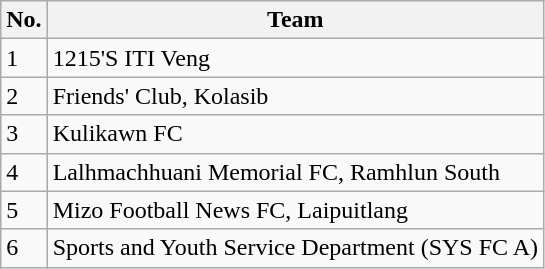<table class="wikitable">
<tr>
<th>No.</th>
<th>Team</th>
</tr>
<tr>
<td>1</td>
<td>1215'S ITI Veng</td>
</tr>
<tr>
<td>2</td>
<td>Friends' Club, Kolasib</td>
</tr>
<tr>
<td>3</td>
<td>Kulikawn FC</td>
</tr>
<tr>
<td>4</td>
<td>Lalhmachhuani Memorial FC, Ramhlun South</td>
</tr>
<tr>
<td>5</td>
<td>Mizo Football News FC, Laipuitlang</td>
</tr>
<tr>
<td>6</td>
<td>Sports and Youth Service Department (SYS FC A)</td>
</tr>
</table>
